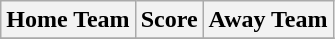<table class="wikitable" style="text-align: center">
<tr>
<th>Home Team</th>
<th>Score</th>
<th>Away Team</th>
</tr>
<tr>
</tr>
</table>
